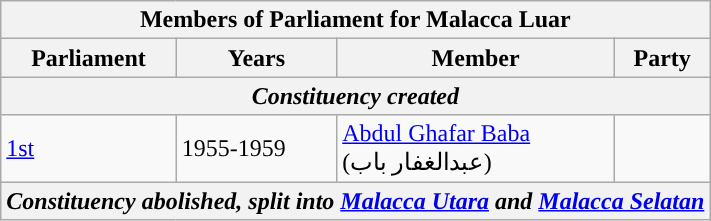<table class="wikitable">
<tr>
<th colspan="4">Members of Parliament for Malacca Luar</th>
</tr>
<tr>
<th>Parliament</th>
<th>Years</th>
<th>Member</th>
<th>Party</th>
</tr>
<tr>
<th colspan="4"><em>Constituency created</em></th>
</tr>
<tr>
<td><a href='#'>1st</a></td>
<td>1955-1959</td>
<td><a href='#'>Abdul Ghafar Baba</a>  <br>(عبدالغفار باب‎)</td>
<td></td>
</tr>
<tr>
<th colspan="4"><em>Constituency abolished, split into <a href='#'>Malacca Utara</a>  and <a href='#'>Malacca Selatan</a></em></th>
</tr>
</table>
